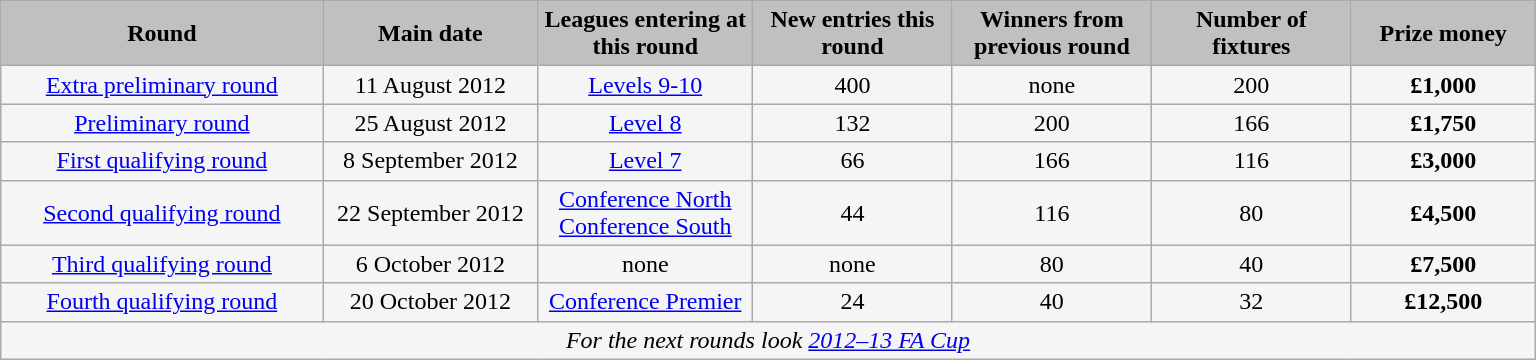<table class="wikitable" style="width: 1024px; background:WhiteSmoke; text-align:center">
<tr>
<th scope="col" style="width: 21.00%; background:silver;">Round</th>
<th scope="col" style="width: 14.00%; background:silver;">Main date</th>
<th scope="col" style="width: 14.00%; background:silver;">Leagues entering at this round</th>
<th scope="col" style="width: 13.00%; background:silver;">New entries this round</th>
<th scope="col" style="width: 13.00%; background:silver;">Winners from previous round</th>
<th scope="col" style="width: 13.00%; background:silver;">Number of fixtures</th>
<th scope="col" style="width: 12.00%; background:silver;">Prize money</th>
</tr>
<tr>
<td><a href='#'>Extra preliminary round</a></td>
<td>11 August 2012</td>
<td><a href='#'>Levels 9-10</a></td>
<td>400</td>
<td>none</td>
<td>200</td>
<td><strong>£1,000</strong></td>
</tr>
<tr>
<td><a href='#'>Preliminary round</a></td>
<td>25 August 2012</td>
<td><a href='#'>Level 8</a></td>
<td>132</td>
<td>200</td>
<td>166</td>
<td><strong>£1,750</strong></td>
</tr>
<tr>
<td><a href='#'>First qualifying round</a></td>
<td>8 September 2012</td>
<td><a href='#'>Level 7</a></td>
<td>66</td>
<td>166</td>
<td>116</td>
<td><strong>£3,000</strong></td>
</tr>
<tr>
<td><a href='#'>Second qualifying round</a></td>
<td>22 September 2012</td>
<td><a href='#'>Conference North<br>Conference South</a></td>
<td>44</td>
<td>116</td>
<td>80</td>
<td><strong>£4,500</strong></td>
</tr>
<tr>
<td><a href='#'>Third qualifying round</a></td>
<td>6 October 2012</td>
<td>none</td>
<td>none</td>
<td>80</td>
<td>40</td>
<td><strong>£7,500</strong></td>
</tr>
<tr>
<td><a href='#'>Fourth qualifying round</a></td>
<td>20 October 2012</td>
<td><a href='#'>Conference Premier</a></td>
<td>24</td>
<td>40</td>
<td>32</td>
<td><strong>£12,500</strong></td>
</tr>
<tr>
<td colspan="7"><em>For the next rounds look <a href='#'>2012–13 FA Cup</a></em></td>
</tr>
</table>
